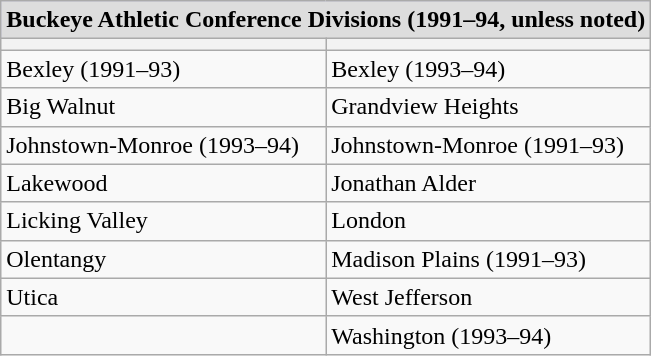<table class="wikitable">
<tr style="background:#ccf;">
<th colspan="4" style="background:#ddd;">Buckeye Athletic Conference Divisions (1991–94, unless noted)</th>
</tr>
<tr>
<th></th>
<th></th>
</tr>
<tr>
<td>Bexley (1991–93)</td>
<td>Bexley (1993–94)</td>
</tr>
<tr>
<td>Big Walnut</td>
<td>Grandview Heights</td>
</tr>
<tr>
<td>Johnstown-Monroe (1993–94)</td>
<td>Johnstown-Monroe (1991–93)</td>
</tr>
<tr>
<td>Lakewood</td>
<td>Jonathan Alder</td>
</tr>
<tr>
<td>Licking Valley</td>
<td>London</td>
</tr>
<tr>
<td>Olentangy</td>
<td>Madison Plains (1991–93)</td>
</tr>
<tr>
<td>Utica</td>
<td>West Jefferson</td>
</tr>
<tr>
<td></td>
<td>Washington (1993–94)</td>
</tr>
</table>
